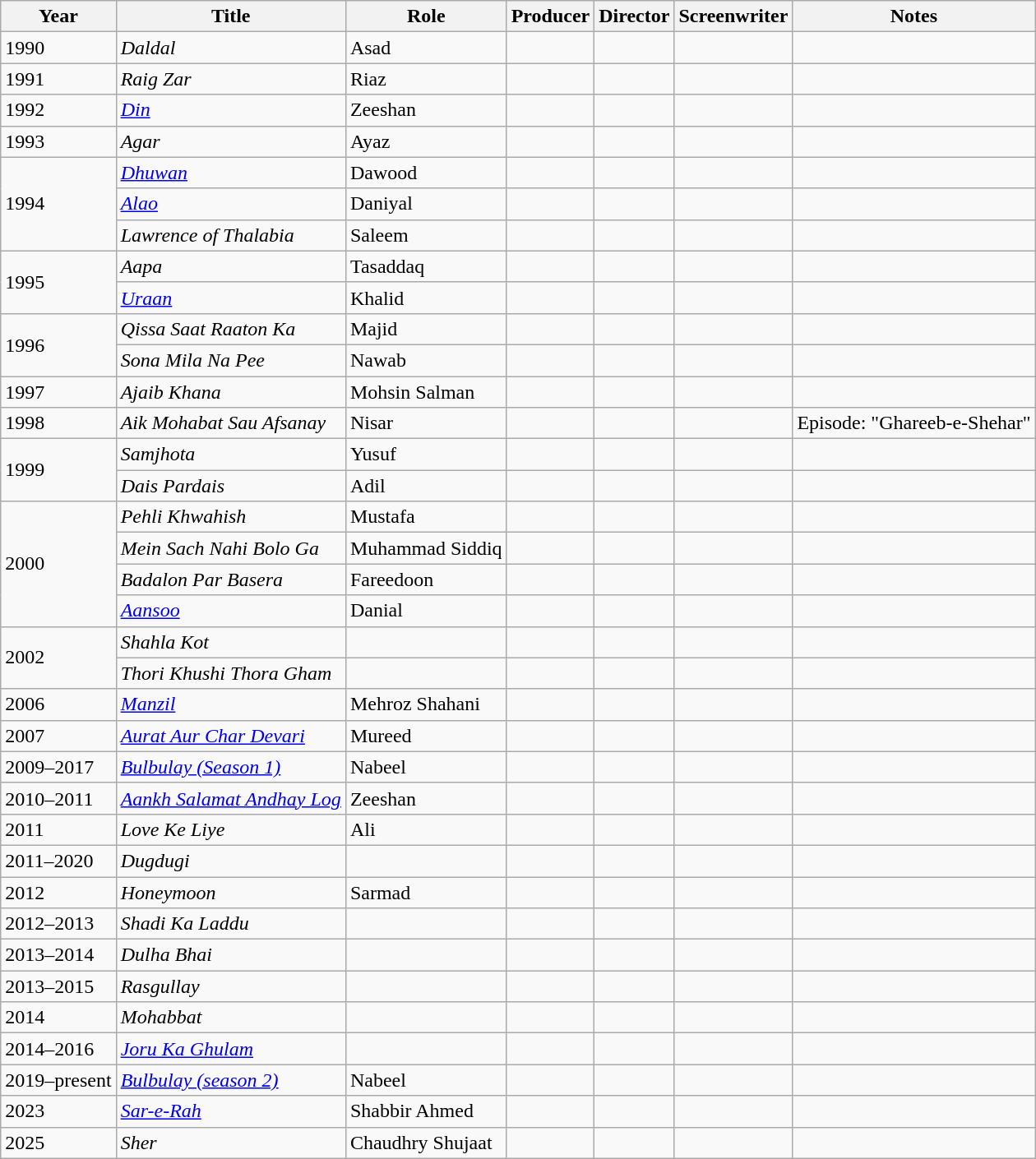<table class="wikitable sortable">
<tr>
<th>Year</th>
<th>Title</th>
<th>Role</th>
<th>Producer</th>
<th>Director</th>
<th>Screenwriter</th>
<th>Notes</th>
</tr>
<tr>
<td>1990</td>
<td><em>Daldal</em></td>
<td>Asad</td>
<td></td>
<td></td>
<td></td>
<td></td>
</tr>
<tr>
<td>1991</td>
<td><em>Raig Zar</em></td>
<td>Riaz</td>
<td></td>
<td></td>
<td></td>
<td></td>
</tr>
<tr>
<td>1992</td>
<td><em><a href='#'>Din</a></em></td>
<td>Zeeshan</td>
<td></td>
<td></td>
<td></td>
<td></td>
</tr>
<tr>
<td>1993</td>
<td><em>Agar</em></td>
<td>Ayaz</td>
<td></td>
<td></td>
<td></td>
<td></td>
</tr>
<tr>
<td rowspan="3">1994</td>
<td><em><a href='#'>Dhuwan</a></em></td>
<td>Dawood</td>
<td></td>
<td></td>
<td></td>
<td></td>
</tr>
<tr>
<td><em><a href='#'>Alao</a></em></td>
<td>Daniyal</td>
<td></td>
<td></td>
<td></td>
<td></td>
</tr>
<tr>
<td><em>Lawrence of Thalabia</em></td>
<td>Saleem</td>
<td></td>
<td></td>
<td></td>
<td></td>
</tr>
<tr>
<td rowspan="2">1995</td>
<td><em>Aapa</em></td>
<td>Tasaddaq</td>
<td></td>
<td></td>
<td></td>
<td></td>
</tr>
<tr>
<td><em><a href='#'>Uraan</a></em></td>
<td>Khalid</td>
<td></td>
<td></td>
<td></td>
<td></td>
</tr>
<tr>
<td rowspan="2">1996</td>
<td><em>Qissa Saat Raaton Ka</em></td>
<td>Majid</td>
<td></td>
<td></td>
<td></td>
<td></td>
</tr>
<tr>
<td><em>Sona Mila Na Pee</em></td>
<td>Nawab</td>
<td></td>
<td></td>
<td></td>
<td></td>
</tr>
<tr>
<td>1997</td>
<td><em>Ajaib Khana</em></td>
<td>Mohsin Salman</td>
<td></td>
<td></td>
<td></td>
<td></td>
</tr>
<tr>
<td>1998</td>
<td><em>Aik Mohabat Sau Afsanay</em></td>
<td>Nisar</td>
<td></td>
<td></td>
<td></td>
<td>Episode: "Ghareeb-e-Shehar"</td>
</tr>
<tr>
<td rowspan="2">1999</td>
<td><em>Samjhota</em></td>
<td>Yusuf</td>
<td></td>
<td></td>
<td></td>
<td></td>
</tr>
<tr>
<td><em>Dais Pardais</em></td>
<td>Adil</td>
<td></td>
<td></td>
<td></td>
<td></td>
</tr>
<tr>
<td rowspan="4">2000</td>
<td><em>Pehli Khwahish</em></td>
<td>Mustafa</td>
<td></td>
<td></td>
<td></td>
<td></td>
</tr>
<tr>
<td><em>Mein Sach Nahi Bolo Ga</em></td>
<td>Muhammad Siddiq</td>
<td></td>
<td></td>
<td></td>
<td></td>
</tr>
<tr>
<td><em>Badalon Par Basera</em></td>
<td>Fareedoon</td>
<td></td>
<td></td>
<td></td>
<td></td>
</tr>
<tr>
<td><em><a href='#'>Aansoo</a></em></td>
<td>Danial</td>
<td></td>
<td></td>
<td></td>
<td></td>
</tr>
<tr>
<td rowspan="2">2002</td>
<td><em>Shahla Kot</em></td>
<td></td>
<td></td>
<td></td>
<td></td>
<td></td>
</tr>
<tr>
<td><em>Thori Khushi Thora Gham</em></td>
<td></td>
<td></td>
<td></td>
<td></td>
<td></td>
</tr>
<tr>
<td>2006</td>
<td><em><a href='#'>Manzil</a></em></td>
<td>Mehroz Shahani</td>
<td></td>
<td></td>
<td></td>
<td></td>
</tr>
<tr>
<td>2007</td>
<td><em><a href='#'>Aurat Aur Char Devari</a></em></td>
<td>Mureed</td>
<td></td>
<td></td>
<td></td>
<td></td>
</tr>
<tr>
<td>2009–2017</td>
<td><em><a href='#'>Bulbulay (Season 1)</a></em></td>
<td>Nabeel</td>
<td></td>
<td></td>
<td></td>
<td></td>
</tr>
<tr>
<td>2010–2011</td>
<td><em><a href='#'>Aankh Salamat Andhay Log</a></em></td>
<td>Zeeshan</td>
<td></td>
<td></td>
<td></td>
<td></td>
</tr>
<tr>
<td>2011</td>
<td><em>Love Ke Liye</em></td>
<td>Ali</td>
<td></td>
<td></td>
<td></td>
<td></td>
</tr>
<tr>
<td>2011–2020</td>
<td><em>Dugdugi</em></td>
<td></td>
<td></td>
<td></td>
<td></td>
<td></td>
</tr>
<tr>
<td>2012</td>
<td><em>Honeymoon</em></td>
<td>Sarmad</td>
<td></td>
<td></td>
<td></td>
<td></td>
</tr>
<tr>
<td>2012–2013</td>
<td><em>Shadi Ka Laddu</em></td>
<td></td>
<td></td>
<td></td>
<td></td>
<td></td>
</tr>
<tr>
<td>2013–2014</td>
<td><em>Dulha Bhai</em></td>
<td></td>
<td></td>
<td></td>
<td></td>
<td></td>
</tr>
<tr>
<td>2013–2015</td>
<td><em>Rasgullay</em></td>
<td></td>
<td></td>
<td></td>
<td></td>
<td></td>
</tr>
<tr>
<td>2014</td>
<td><em>Mohabbat</em></td>
<td></td>
<td></td>
<td></td>
<td></td>
<td></td>
</tr>
<tr>
<td>2014–2016</td>
<td><em><a href='#'>Joru Ka Ghulam</a></em></td>
<td></td>
<td></td>
<td></td>
<td></td>
<td></td>
</tr>
<tr>
<td>2019–present</td>
<td><em><a href='#'>Bulbulay (season 2)</a></em></td>
<td>Nabeel</td>
<td></td>
<td></td>
<td></td>
<td></td>
</tr>
<tr>
<td>2023</td>
<td><em><a href='#'>Sar-e-Rah</a></em></td>
<td>Shabbir Ahmed</td>
<td></td>
<td></td>
<td></td>
<td></td>
</tr>
<tr>
<td>2025</td>
<td><em>Sher</em></td>
<td>Chaudhry Shujaat</td>
<td></td>
<td></td>
<td></td>
<td></td>
</tr>
</table>
